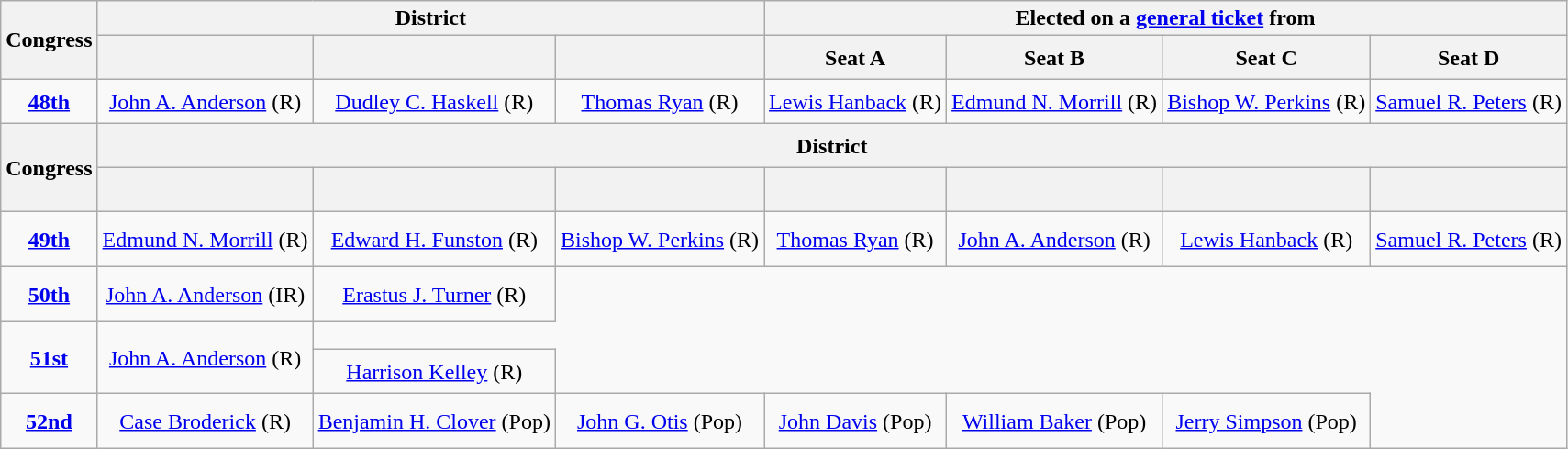<table class=wikitable style="text-align:center">
<tr>
<th rowspan=2>Congress</th>
<th colspan=3>District</th>
<th colspan=4>Elected on a <a href='#'>general ticket</a> from </th>
</tr>
<tr style="height:2em">
<th></th>
<th></th>
<th></th>
<th>Seat A</th>
<th>Seat B</th>
<th>Seat C</th>
<th>Seat D</th>
</tr>
<tr style="height:2em">
<td><strong><a href='#'>48th</a></strong> </td>
<td><a href='#'>John A. Anderson</a> (R)</td>
<td><a href='#'>Dudley C. Haskell</a> (R)</td>
<td><a href='#'>Thomas Ryan</a> (R)</td>
<td><a href='#'>Lewis Hanback</a> (R)</td>
<td><a href='#'>Edmund N. Morrill</a> (R)</td>
<td><a href='#'>Bishop W. Perkins</a> (R)</td>
<td><a href='#'>Samuel R. Peters</a> (R)</td>
</tr>
<tr style="height:2em">
<th rowspan=2>Congress</th>
<th colspan=7>District</th>
</tr>
<tr style="height:2em">
<th></th>
<th></th>
<th></th>
<th></th>
<th></th>
<th></th>
<th></th>
</tr>
<tr style="height:2.5em">
<td><strong><a href='#'>49th</a></strong> </td>
<td><a href='#'>Edmund N. Morrill</a> (R)</td>
<td><a href='#'>Edward H. Funston</a> (R)</td>
<td><a href='#'>Bishop W. Perkins</a> (R)</td>
<td><a href='#'>Thomas Ryan</a> (R)</td>
<td><a href='#'>John A. Anderson</a> (R)</td>
<td><a href='#'>Lewis Hanback</a> (R)</td>
<td><a href='#'>Samuel R. Peters</a> (R)</td>
</tr>
<tr style="height:2.5em">
<td><strong><a href='#'>50th</a></strong> </td>
<td><a href='#'>John A. Anderson</a> (IR)</td>
<td><a href='#'>Erastus J. Turner</a> (R)</td>
</tr>
<tr style="height:1.25em">
<td rowspan=2><strong><a href='#'>51st</a></strong> </td>
<td rowspan=2 ><a href='#'>John A. Anderson</a> (R)</td>
</tr>
<tr style="height:2em">
<td><a href='#'>Harrison Kelley</a> (R)</td>
</tr>
<tr style="height:2.5em">
<td><strong><a href='#'>52nd</a></strong> </td>
<td><a href='#'>Case Broderick</a> (R)</td>
<td><a href='#'>Benjamin H. Clover</a> (Pop)</td>
<td><a href='#'>John G. Otis</a> (Pop)</td>
<td><a href='#'>John Davis</a> (Pop)</td>
<td><a href='#'>William Baker</a> (Pop)</td>
<td><a href='#'>Jerry Simpson</a> (Pop)</td>
</tr>
</table>
